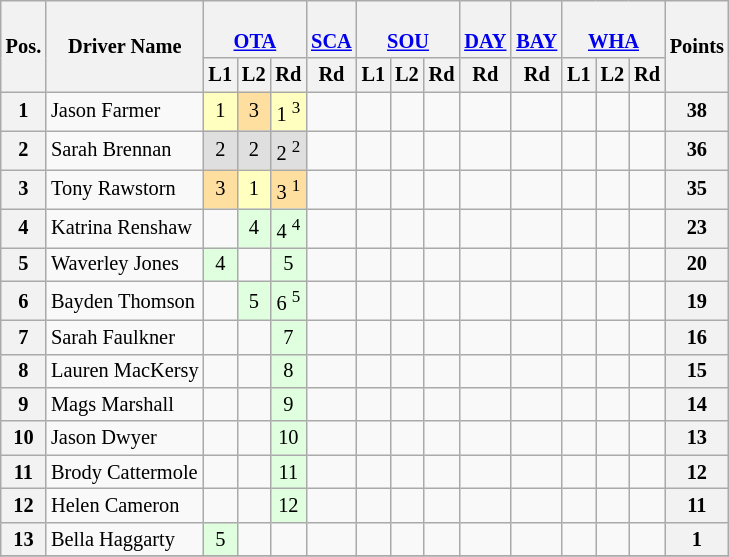<table class="wikitable" style=font-size:85%;>
<tr>
<th rowspan=2>Pos.</th>
<th rowspan=2>Driver Name</th>
<th colspan=3><br><a href='#'>OTA</a></th>
<th><br><a href='#'>SCA</a></th>
<th colspan=3><br><a href='#'>SOU</a></th>
<th><br><a href='#'>DAY</a></th>
<th><br><a href='#'>BAY</a></th>
<th colspan=3><br><a href='#'>WHA</a></th>
<th rowspan=2>Points</th>
</tr>
<tr>
<th>L1</th>
<th>L2</th>
<th>Rd</th>
<th>Rd</th>
<th>L1</th>
<th>L2</th>
<th>Rd</th>
<th>Rd</th>
<th>Rd</th>
<th>L1</th>
<th>L2</th>
<th>Rd</th>
</tr>
<tr>
<th>1</th>
<td> Jason Farmer</td>
<td align=center style=background:#ffffbf;>1</td>
<td align=center style=background:#ffdf9f;>3</td>
<td align=center style=background:#ffffbf;>1 <sup>3</sup></td>
<td align=center style=background:#;></td>
<td align=center style=background:#;></td>
<td align=center style=background:#;></td>
<td align=center style=background:#;></td>
<td align=center style=background:#;></td>
<td align=center style=background:#;></td>
<td align=center style=background:#;></td>
<td align=center style=background:#;></td>
<td align=center style=background:#;></td>
<th>38</th>
</tr>
<tr>
<th>2</th>
<td> Sarah Brennan</td>
<td align=center style=background:#dfdfdf;>2</td>
<td align=center style=background:#dfdfdf;>2</td>
<td align=center style=background:#dfdfdf;>2 <sup>2</sup></td>
<td align=center style=background:#;></td>
<td align=center style=background:#;></td>
<td align=center style=background:#;></td>
<td align=center style=background:#;></td>
<td align=center style=background:#;></td>
<td align=center style=background:#;></td>
<td align=center style=background:#;></td>
<td align=center style=background:#;></td>
<td align=center style=background:#;></td>
<th>36</th>
</tr>
<tr>
<th>3</th>
<td> Tony Rawstorn</td>
<td align=center style=background:#ffdf9f;>3</td>
<td align=center style=background:#ffffbf;>1</td>
<td align=center style=background:#ffdf9f;>3 <sup>1</sup></td>
<td align=center style=background:#;></td>
<td align=center style=background:#;></td>
<td align=center style=background:#;></td>
<td align=center style=background:#;></td>
<td align=center style=background:#;></td>
<td align=center style=background:#;></td>
<td align=center style=background:#;></td>
<td align=center style=background:#;></td>
<td align=center style=background:#;></td>
<th>35</th>
</tr>
<tr>
<th>4</th>
<td> Katrina Renshaw</td>
<td align=center style=background:#;></td>
<td align=center style=background:#dfffdf;>4</td>
<td align=center style=background:#dfffdf;>4 <sup>4</sup></td>
<td align=center style=background:#;></td>
<td align=center style=background:#;></td>
<td align=center style=background:#;></td>
<td align=center style=background:#;></td>
<td align=center style=background:#;></td>
<td align=center style=background:#;></td>
<td align=center style=background:#;></td>
<td align=center style=background:#;></td>
<td align=center style=background:#;></td>
<th>23</th>
</tr>
<tr>
<th>5</th>
<td> Waverley Jones</td>
<td align=center style=background:#dfffdf;>4</td>
<td align=center style=background:#;></td>
<td align=center style=background:#dfffdf;>5</td>
<td align=center style=background:#;></td>
<td align=center style=background:#;></td>
<td align=center style=background:#;></td>
<td align=center style=background:#;></td>
<td align=center style=background:#;></td>
<td align=center style=background:#;></td>
<td align=center style=background:#;></td>
<td align=center style=background:#;></td>
<td align=center style=background:#;></td>
<th>20</th>
</tr>
<tr>
<th>6</th>
<td> Bayden Thomson</td>
<td align=center style=background:#;></td>
<td align=center style=background:#dfffdf;>5</td>
<td align=center style=background:#dfffdf;>6 <sup>5</sup></td>
<td align=center style=background:#;></td>
<td align=center style=background:#;></td>
<td align=center style=background:#;></td>
<td align=center style=background:#;></td>
<td align=center style=background:#;></td>
<td align=center style=background:#;></td>
<td align=center style=background:#;></td>
<td align=center style=background:#;></td>
<td align=center style=background:#;></td>
<th>19</th>
</tr>
<tr>
<th>7</th>
<td> Sarah Faulkner</td>
<td align=center style=background:#;></td>
<td align=center style=background:#;></td>
<td align=center style=background:#dfffdf;>7</td>
<td align=center style=background:#;></td>
<td align=center style=background:#;></td>
<td align=center style=background:#;></td>
<td align=center style=background:#;></td>
<td align=center style=background:#;></td>
<td align=center style=background:#;></td>
<td align=center style=background:#;></td>
<td align=center style=background:#;></td>
<td align=center style=background:#;></td>
<th>16</th>
</tr>
<tr>
<th>8</th>
<td> Lauren MacKersy</td>
<td align=center style=background:#;></td>
<td align=center style=background:#;></td>
<td align=center style=background:#dfffdf;>8</td>
<td align=center style=background:#;></td>
<td align=center style=background:#;></td>
<td align=center style=background:#;></td>
<td align=center style=background:#;></td>
<td align=center style=background:#;></td>
<td align=center style=background:#;></td>
<td align=center style=background:#;></td>
<td align=center style=background:#;></td>
<td align=center style=background:#;></td>
<th>15</th>
</tr>
<tr>
<th>9</th>
<td> Mags Marshall</td>
<td align=center style=background:#;></td>
<td align=center style=background:#;></td>
<td align=center style=background:#dfffdf;>9</td>
<td align=center style=background:#;></td>
<td align=center style=background:#;></td>
<td align=center style=background:#;></td>
<td align=center style=background:#;></td>
<td align=center style=background:#;></td>
<td align=center style=background:#;></td>
<td align=center style=background:#;></td>
<td align=center style=background:#;></td>
<td align=center style=background:#;></td>
<th>14</th>
</tr>
<tr>
<th>10</th>
<td> Jason Dwyer</td>
<td align=center style=background:#;></td>
<td align=center style=background:#;></td>
<td align=center style=background:#dfffdf;>10</td>
<td align=center style=background:#;></td>
<td align=center style=background:#;></td>
<td align=center style=background:#;></td>
<td align=center style=background:#;></td>
<td align=center style=background:#;></td>
<td align=center style=background:#;></td>
<td align=center style=background:#;></td>
<td align=center style=background:#;></td>
<td align=center style=background:#;></td>
<th>13</th>
</tr>
<tr>
<th>11</th>
<td> Brody Cattermole</td>
<td align=center style=background:#;></td>
<td align=center style=background:#;></td>
<td align=center style=background:#dfffdf;>11</td>
<td align=center style=background:#;></td>
<td align=center style=background:#;></td>
<td align=center style=background:#;></td>
<td align=center style=background:#;></td>
<td align=center style=background:#;></td>
<td align=center style=background:#;></td>
<td align=center style=background:#;></td>
<td align=center style=background:#;></td>
<td align=center style=background:#;></td>
<th>12</th>
</tr>
<tr>
<th>12</th>
<td> Helen Cameron</td>
<td align=center style=background:#;></td>
<td align=center style=background:#;></td>
<td align=center style=background:#dfffdf;>12</td>
<td align=center style=background:#;></td>
<td align=center style=background:#;></td>
<td align=center style=background:#;></td>
<td align=center style=background:#;></td>
<td align=center style=background:#;></td>
<td align=center style=background:#;></td>
<td align=center style=background:#;></td>
<td align=center style=background:#;></td>
<td align=center style=background:#;></td>
<th>11</th>
</tr>
<tr>
<th>13</th>
<td> Bella Haggarty</td>
<td align=center style=background:#dfffdf;>5</td>
<td align=center style=background:#;></td>
<td align=center style=background:#;></td>
<td align=center style=background:#;></td>
<td align=center style=background:#;></td>
<td align=center style=background:#;></td>
<td align=center style=background:#;></td>
<td align=center style=background:#;></td>
<td align=center style=background:#;></td>
<td align=center style=background:#;></td>
<td align=center style=background:#;></td>
<td align=center style=background:#;></td>
<th>1</th>
</tr>
<tr>
</tr>
</table>
